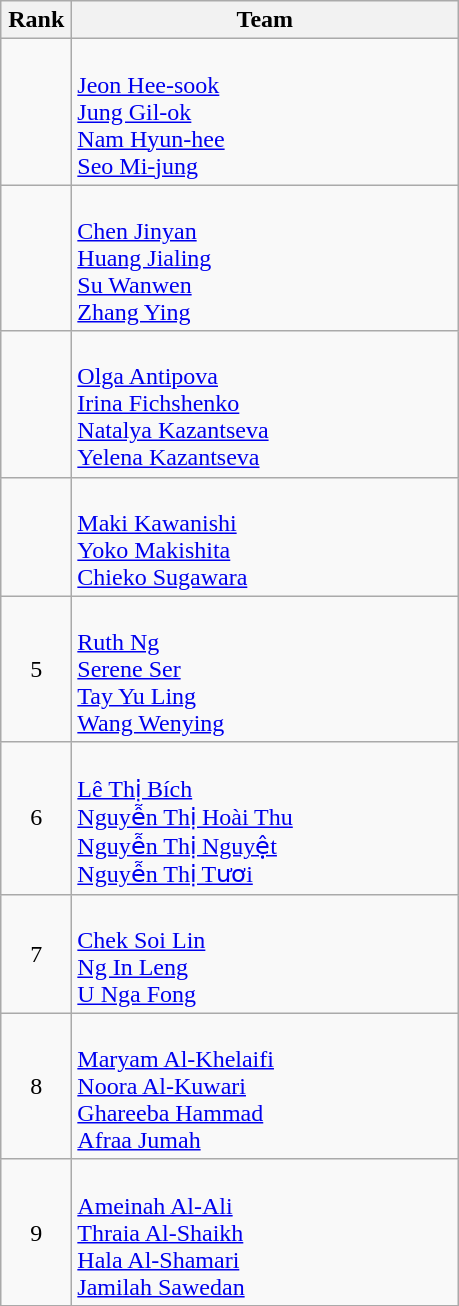<table class="wikitable" style="text-align: center;">
<tr>
<th width=40>Rank</th>
<th width=250>Team</th>
</tr>
<tr>
<td></td>
<td align=left><br><a href='#'>Jeon Hee-sook</a><br><a href='#'>Jung Gil-ok</a><br><a href='#'>Nam Hyun-hee</a><br><a href='#'>Seo Mi-jung</a></td>
</tr>
<tr>
<td></td>
<td align=left><br><a href='#'>Chen Jinyan</a><br><a href='#'>Huang Jialing</a><br><a href='#'>Su Wanwen</a><br><a href='#'>Zhang Ying</a></td>
</tr>
<tr>
<td></td>
<td align=left><br><a href='#'>Olga Antipova</a><br><a href='#'>Irina Fichshenko</a><br><a href='#'>Natalya Kazantseva</a><br> <a href='#'>Yelena Kazantseva</a></td>
</tr>
<tr>
<td></td>
<td align=left><br><a href='#'>Maki Kawanishi</a><br><a href='#'>Yoko Makishita</a><br><a href='#'>Chieko Sugawara</a></td>
</tr>
<tr>
<td>5</td>
<td align=left><br><a href='#'>Ruth Ng</a><br><a href='#'>Serene Ser</a><br><a href='#'>Tay Yu Ling</a><br><a href='#'>Wang Wenying</a></td>
</tr>
<tr>
<td>6</td>
<td align=left><br><a href='#'>Lê Thị Bích</a><br><a href='#'>Nguyễn Thị Hoài Thu</a><br><a href='#'>Nguyễn Thị Nguyệt</a><br><a href='#'>Nguyễn Thị Tươi</a></td>
</tr>
<tr>
<td>7</td>
<td align=left><br><a href='#'>Chek Soi Lin</a><br><a href='#'>Ng In Leng</a><br><a href='#'>U Nga Fong</a></td>
</tr>
<tr>
<td>8</td>
<td align=left><br><a href='#'>Maryam Al-Khelaifi</a><br><a href='#'>Noora Al-Kuwari</a><br><a href='#'>Ghareeba Hammad</a><br><a href='#'>Afraa Jumah</a></td>
</tr>
<tr>
<td>9</td>
<td align=left><br><a href='#'>Ameinah Al-Ali</a><br><a href='#'>Thraia Al-Shaikh</a><br><a href='#'>Hala Al-Shamari</a><br><a href='#'>Jamilah Sawedan</a></td>
</tr>
</table>
